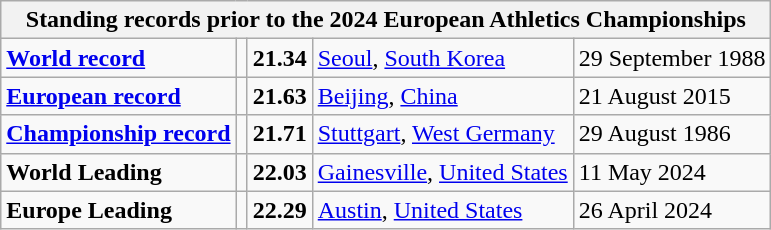<table class="wikitable">
<tr>
<th colspan="5">Standing records prior to the 2024 European Athletics Championships</th>
</tr>
<tr>
<td><strong><a href='#'>World record</a></strong></td>
<td></td>
<td><strong>21.34</strong></td>
<td><a href='#'>Seoul</a>, <a href='#'>South Korea</a></td>
<td>29 September 1988</td>
</tr>
<tr>
<td><strong><a href='#'>European record</a></strong></td>
<td></td>
<td><strong>21.63</strong></td>
<td><a href='#'>Beijing</a>, <a href='#'>China</a></td>
<td>21 August 2015</td>
</tr>
<tr>
<td><strong><a href='#'>Championship record</a></strong></td>
<td></td>
<td><strong>21.71</strong></td>
<td><a href='#'>Stuttgart</a>, <a href='#'>West Germany</a></td>
<td>29 August 1986</td>
</tr>
<tr>
<td><strong>World Leading</strong></td>
<td></td>
<td><strong>22.03</strong></td>
<td><a href='#'>Gainesville</a>, <a href='#'>United States</a></td>
<td>11 May 2024</td>
</tr>
<tr>
<td><strong>Europe Leading</strong></td>
<td></td>
<td><strong>22.29</strong></td>
<td><a href='#'>Austin</a>, <a href='#'>United States</a></td>
<td>26 April 2024</td>
</tr>
</table>
